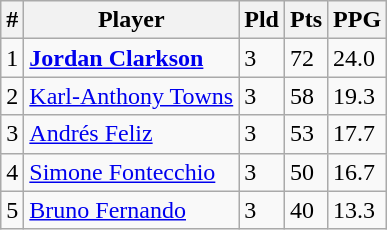<table class=wikitable width=auto>
<tr>
<th>#</th>
<th>Player</th>
<th>Pld</th>
<th>Pts</th>
<th>PPG</th>
</tr>
<tr>
<td>1</td>
<td> <strong><a href='#'>Jordan Clarkson</a></strong></td>
<td>3</td>
<td>72</td>
<td>24.0</td>
</tr>
<tr>
<td>2</td>
<td> <a href='#'>Karl-Anthony Towns</a></td>
<td>3</td>
<td>58</td>
<td>19.3</td>
</tr>
<tr>
<td>3</td>
<td> <a href='#'>Andrés Feliz</a></td>
<td>3</td>
<td>53</td>
<td>17.7</td>
</tr>
<tr>
<td>4</td>
<td> <a href='#'>Simone Fontecchio</a></td>
<td>3</td>
<td>50</td>
<td>16.7</td>
</tr>
<tr>
<td>5</td>
<td> <a href='#'>Bruno Fernando</a></td>
<td>3</td>
<td>40</td>
<td>13.3</td>
</tr>
</table>
